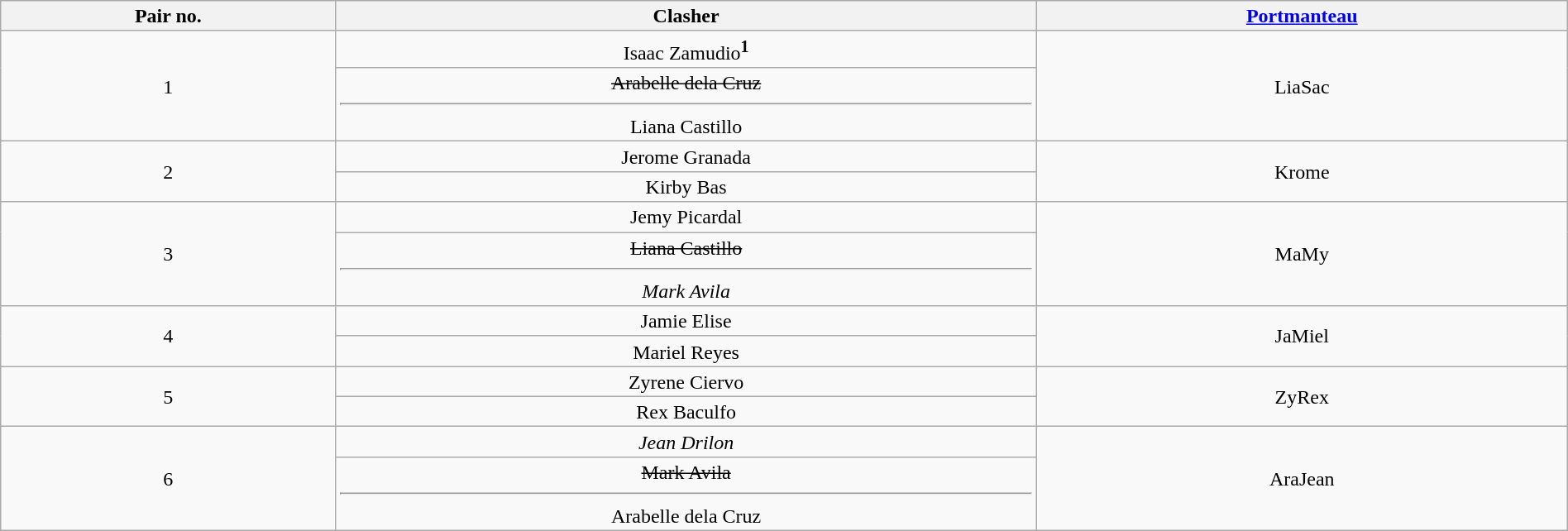<table class="wikitable collapsible collapsed" style="text-align:center; line-height:17px; width:100%;">
<tr>
<th>Pair no.</th>
<th>Clasher</th>
<th><a href='#'>Portmanteau</a></th>
</tr>
<tr>
<td rowspan="2">1</td>
<td>Isaac Zamudio<sup><strong>1</strong></sup></td>
<td rowspan="2">LiaSac</td>
</tr>
<tr>
<td><s>Arabelle dela Cruz</s><hr>Liana Castillo</td>
</tr>
<tr>
<td rowspan="2">2</td>
<td>Jerome Granada</td>
<td rowspan="2">Krome</td>
</tr>
<tr>
<td>Kirby Bas</td>
</tr>
<tr>
<td rowspan="2">3</td>
<td>Jemy Picardal</td>
<td rowspan="2">MaMy</td>
</tr>
<tr>
<td><s>Liana Castillo</s><hr><em>Mark Avila</em></td>
</tr>
<tr>
<td rowspan="2">4</td>
<td>Jamie Elise</td>
<td rowspan="2">JaMiel</td>
</tr>
<tr>
<td>Mariel Reyes</td>
</tr>
<tr>
<td rowspan="2">5</td>
<td>Zyrene Ciervo</td>
<td rowspan="2">ZyRex</td>
</tr>
<tr>
<td>Rex Baculfo</td>
</tr>
<tr>
<td rowspan="2">6</td>
<td><em>Jean Drilon</em></td>
<td rowspan="2">AraJean</td>
</tr>
<tr>
<td><s>Mark Avila</s><hr>Arabelle dela Cruz</td>
</tr>
</table>
